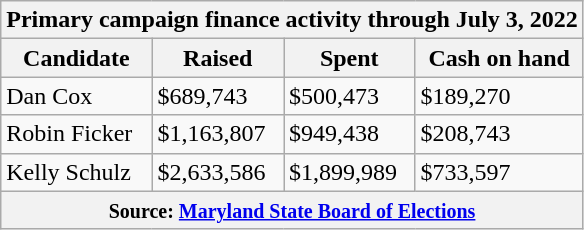<table class="wikitable sortable">
<tr>
<th colspan="4">Primary campaign finance activity through July 3, 2022</th>
</tr>
<tr>
<th>Candidate</th>
<th>Raised</th>
<th>Spent</th>
<th>Cash on hand</th>
</tr>
<tr>
<td data-sort-value="Cox, Dan">Dan Cox</td>
<td>$689,743</td>
<td>$500,473</td>
<td>$189,270</td>
</tr>
<tr>
<td data-sort-value="Ficker, Robin">Robin Ficker</td>
<td>$1,163,807</td>
<td>$949,438</td>
<td>$208,743</td>
</tr>
<tr>
<td data-sort-value="Schulz, Kelly">Kelly Schulz</td>
<td>$2,633,586</td>
<td>$1,899,989</td>
<td>$733,597</td>
</tr>
<tr>
<th colspan="4"><small>Source: <a href='#'>Maryland State Board of Elections</a></small></th>
</tr>
</table>
